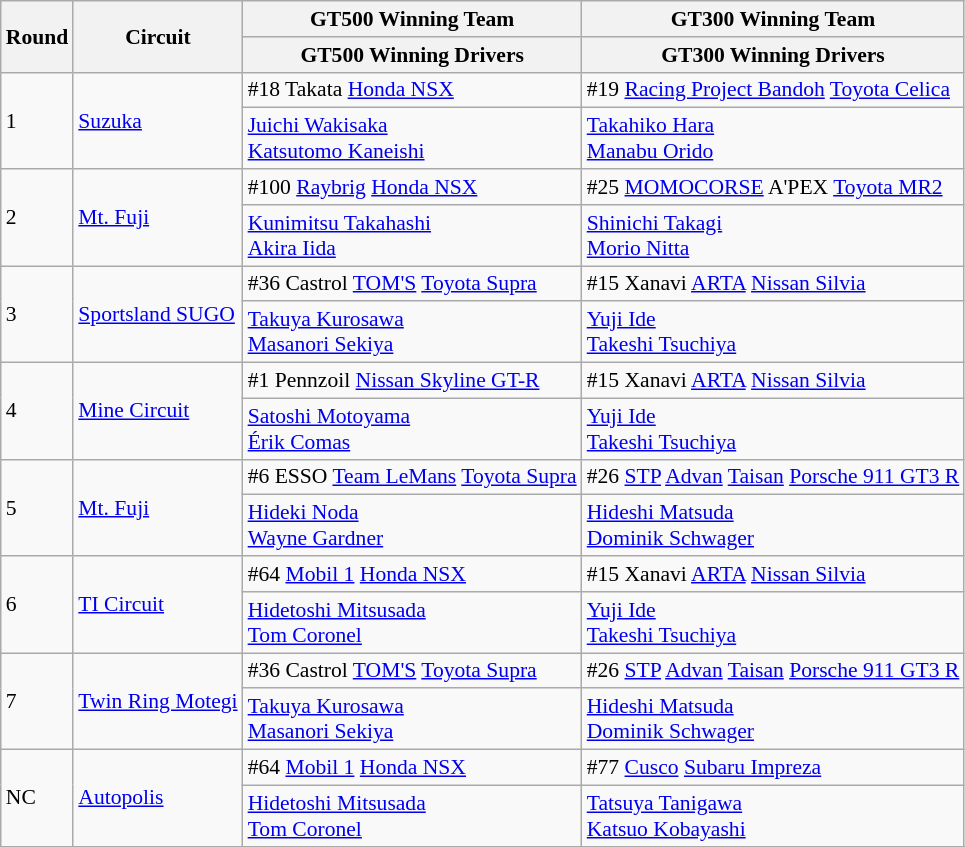<table class="wikitable" style="font-size: 90%;">
<tr>
<th rowspan=2>Round</th>
<th rowspan=2>Circuit</th>
<th>GT500 Winning Team</th>
<th>GT300 Winning Team</th>
</tr>
<tr>
<th>GT500 Winning Drivers</th>
<th>GT300 Winning Drivers</th>
</tr>
<tr>
<td rowspan=2>1</td>
<td rowspan=2><a href='#'>Suzuka</a></td>
<td> #18 Takata <a href='#'>Honda NSX</a></td>
<td> #19 <a href='#'>Racing Project Bandoh</a> <a href='#'>Toyota Celica</a></td>
</tr>
<tr>
<td> <a href='#'>Juichi Wakisaka</a><br> <a href='#'>Katsutomo Kaneishi</a></td>
<td> <a href='#'>Takahiko Hara</a><br> <a href='#'>Manabu Orido</a></td>
</tr>
<tr>
<td rowspan=2>2</td>
<td rowspan=2><a href='#'>Mt. Fuji</a></td>
<td> #100 <a href='#'>Raybrig</a> <a href='#'>Honda NSX</a></td>
<td> #25 <a href='#'>MOMOCORSE</a> A'PEX <a href='#'>Toyota MR2</a></td>
</tr>
<tr>
<td> <a href='#'>Kunimitsu Takahashi</a><br> <a href='#'>Akira Iida</a></td>
<td> <a href='#'>Shinichi Takagi</a><br> <a href='#'>Morio Nitta</a></td>
</tr>
<tr>
<td rowspan=2>3</td>
<td rowspan=2><a href='#'>Sportsland SUGO</a></td>
<td> #36 Castrol <a href='#'>TOM'S</a> <a href='#'>Toyota Supra</a></td>
<td> #15 Xanavi <a href='#'>ARTA</a> <a href='#'>Nissan Silvia</a></td>
</tr>
<tr>
<td> <a href='#'>Takuya Kurosawa</a><br> <a href='#'>Masanori Sekiya</a></td>
<td> <a href='#'>Yuji Ide</a><br> <a href='#'>Takeshi Tsuchiya</a></td>
</tr>
<tr>
<td rowspan=2>4</td>
<td rowspan=2><a href='#'>Mine Circuit</a></td>
<td> #1 Pennzoil <a href='#'>Nissan Skyline GT-R</a></td>
<td> #15 Xanavi <a href='#'>ARTA</a> <a href='#'>Nissan Silvia</a></td>
</tr>
<tr>
<td> <a href='#'>Satoshi Motoyama</a><br> <a href='#'>Érik Comas</a></td>
<td> <a href='#'>Yuji Ide</a><br> <a href='#'>Takeshi Tsuchiya</a></td>
</tr>
<tr>
<td rowspan=2>5</td>
<td rowspan=2><a href='#'>Mt. Fuji</a></td>
<td> #6 ESSO <a href='#'>Team LeMans</a> <a href='#'>Toyota Supra</a></td>
<td> #26 <a href='#'>STP</a> <a href='#'>Advan</a> <a href='#'>Taisan</a> <a href='#'>Porsche 911 GT3 R</a></td>
</tr>
<tr>
<td> <a href='#'>Hideki Noda</a><br> <a href='#'>Wayne Gardner</a></td>
<td> <a href='#'>Hideshi Matsuda</a><br> <a href='#'>Dominik Schwager</a></td>
</tr>
<tr>
<td rowspan=2>6</td>
<td rowspan=2><a href='#'>TI Circuit</a></td>
<td> #64 <a href='#'>Mobil 1</a> <a href='#'>Honda NSX</a></td>
<td> #15 Xanavi <a href='#'>ARTA</a> <a href='#'>Nissan Silvia</a></td>
</tr>
<tr>
<td> <a href='#'>Hidetoshi Mitsusada</a><br> <a href='#'>Tom Coronel</a></td>
<td> <a href='#'>Yuji Ide</a><br> <a href='#'>Takeshi Tsuchiya</a></td>
</tr>
<tr>
<td rowspan=2>7</td>
<td rowspan=2><a href='#'>Twin Ring Motegi</a></td>
<td> #36 Castrol <a href='#'>TOM'S</a> <a href='#'>Toyota Supra</a></td>
<td> #26 <a href='#'>STP</a> <a href='#'>Advan</a> <a href='#'>Taisan</a> <a href='#'>Porsche 911 GT3 R</a></td>
</tr>
<tr>
<td> <a href='#'>Takuya Kurosawa</a><br> <a href='#'>Masanori Sekiya</a></td>
<td> <a href='#'>Hideshi Matsuda</a><br> <a href='#'>Dominik Schwager</a></td>
</tr>
<tr>
<td rowspan=2>NC</td>
<td rowspan=2><a href='#'>Autopolis</a></td>
<td> #64 <a href='#'>Mobil 1</a> <a href='#'>Honda NSX</a></td>
<td> #77 <a href='#'>Cusco</a> <a href='#'>Subaru Impreza</a></td>
</tr>
<tr>
<td> <a href='#'>Hidetoshi Mitsusada</a><br> <a href='#'>Tom Coronel</a></td>
<td> <a href='#'>Tatsuya Tanigawa</a><br> <a href='#'>Katsuo Kobayashi</a></td>
</tr>
<tr>
</tr>
</table>
